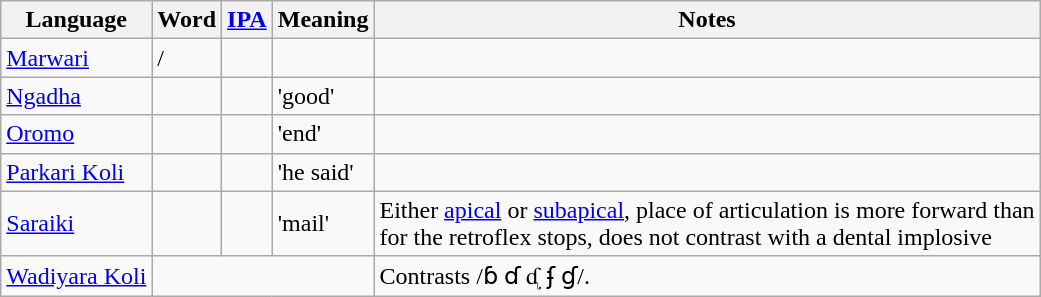<table class=wikitable>
<tr>
<th colspan=2>Language</th>
<th>Word</th>
<th><a href='#'>IPA</a></th>
<th>Meaning</th>
<th>Notes</th>
</tr>
<tr>
<td colspan=2><a href='#'>Marwari</a></td>
<td> / </td>
<td></td>
<td></td>
<td></td>
</tr>
<tr>
<td colspan=2><a href='#'>Ngadha</a></td>
<td></td>
<td></td>
<td>'good'</td>
<td></td>
</tr>
<tr>
<td colspan=2><a href='#'>Oromo</a></td>
<td></td>
<td></td>
<td>'end'</td>
<td></td>
</tr>
<tr>
<td colspan=2><a href='#'>Parkari Koli</a></td>
<td></td>
<td></td>
<td>'he said'</td>
</tr>
<tr>
<td colspan=2><a href='#'>Saraiki</a></td>
<td></td>
<td></td>
<td>'mail'</td>
<td>Either <a href='#'>apical</a> or <a href='#'>subapical</a>, place of articulation is more forward than<br>for the retroflex stops, does not contrast with a dental implosive</td>
</tr>
<tr>
<td colspan=2><a href='#'>Wadiyara Koli</a></td>
<td colspan=3 align=center></td>
<td>Contrasts /ɓ ɗ ᶑ ʄ ɠ/.</td>
</tr>
</table>
